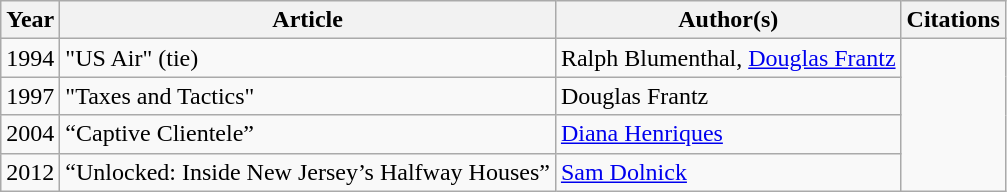<table class="wikitable">
<tr>
<th>Year</th>
<th>Article</th>
<th>Author(s)</th>
<th>Citations</th>
</tr>
<tr>
<td>1994</td>
<td>"US Air" (tie)</td>
<td>Ralph Blumenthal, <a href='#'>Douglas Frantz</a></td>
<td rowspan="4"></td>
</tr>
<tr>
<td>1997</td>
<td>"Taxes and Tactics"</td>
<td>Douglas Frantz</td>
</tr>
<tr>
<td>2004</td>
<td>“Captive Clientele”</td>
<td><a href='#'>Diana Henriques</a></td>
</tr>
<tr>
<td>2012</td>
<td>“Unlocked: Inside New Jersey’s Halfway Houses”</td>
<td><a href='#'>Sam Dolnick</a></td>
</tr>
</table>
